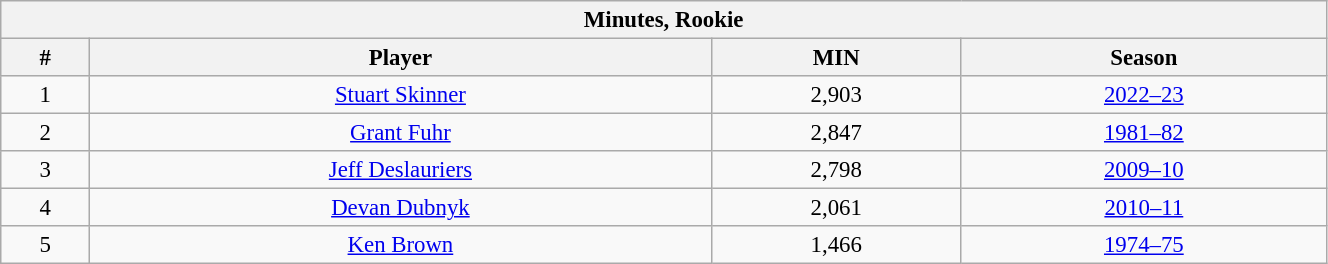<table class="wikitable" style="text-align: center; font-size: 95%" width="70%">
<tr>
<th colspan="4">Minutes, Rookie</th>
</tr>
<tr>
<th>#</th>
<th>Player</th>
<th>MIN</th>
<th>Season</th>
</tr>
<tr>
<td>1</td>
<td><a href='#'>Stuart Skinner</a></td>
<td>2,903</td>
<td><a href='#'>2022–23</a></td>
</tr>
<tr>
<td>2</td>
<td><a href='#'>Grant Fuhr</a></td>
<td>2,847</td>
<td><a href='#'>1981–82</a></td>
</tr>
<tr>
<td>3</td>
<td><a href='#'>Jeff Deslauriers</a></td>
<td>2,798</td>
<td><a href='#'>2009–10</a></td>
</tr>
<tr>
<td>4</td>
<td><a href='#'>Devan Dubnyk</a></td>
<td>2,061</td>
<td><a href='#'>2010–11</a></td>
</tr>
<tr>
<td>5</td>
<td><a href='#'>Ken Brown</a></td>
<td>1,466</td>
<td><a href='#'>1974–75</a></td>
</tr>
</table>
